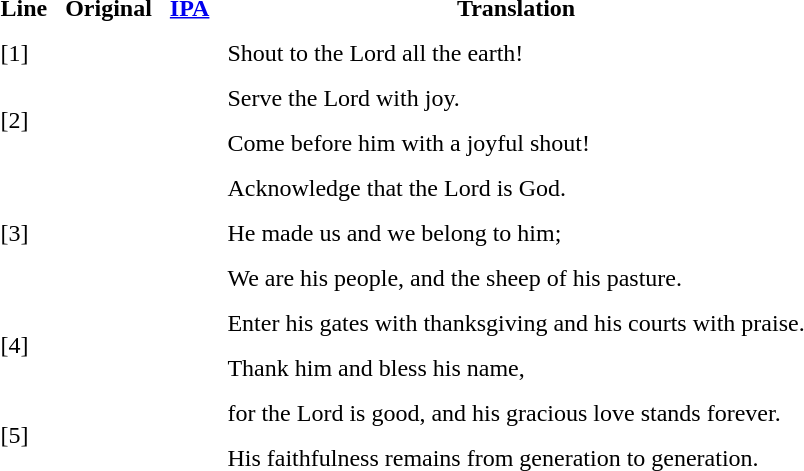<table style="white-space: wrap;" cellspacing="10">
<tr>
<th>Line</th>
<th>Original</th>
<th><a href='#'>IPA</a></th>
<th>Translation</th>
</tr>
<tr>
<td rowspan="2">[1]</td>
<td></td>
<td></td>
<td rowspan="2">Shout to the Lord all the earth!</td>
</tr>
<tr>
<td></td>
<td></td>
</tr>
<tr>
<td rowspan="2">[2]</td>
<td></td>
<td></td>
<td>Serve the Lord with joy.</td>
</tr>
<tr>
<td></td>
<td></td>
<td>Come before him with a joyful shout!</td>
</tr>
<tr>
<td rowspan="3">[3]</td>
<td></td>
<td></td>
<td>Acknowledge that the Lord is God.</td>
</tr>
<tr>
<td></td>
<td></td>
<td>He made us and we belong to him;</td>
</tr>
<tr>
<td></td>
<td></td>
<td>We are his people, and the sheep of his pasture.</td>
</tr>
<tr>
<td rowspan="3">[4]</td>
<td></td>
<td></td>
<td>Enter his gates with thanksgiving and his courts with praise.</td>
</tr>
<tr>
<td></td>
<td></td>
<td rowspan="2">Thank him and bless his name,</td>
</tr>
<tr>
<td></td>
<td></td>
</tr>
<tr>
<td rowspan="2">[5]</td>
<td></td>
<td></td>
<td>for the Lord is good, and his gracious love stands forever.</td>
</tr>
<tr>
<td></td>
<td></td>
<td>His faithfulness remains from generation to generation.</td>
</tr>
</table>
